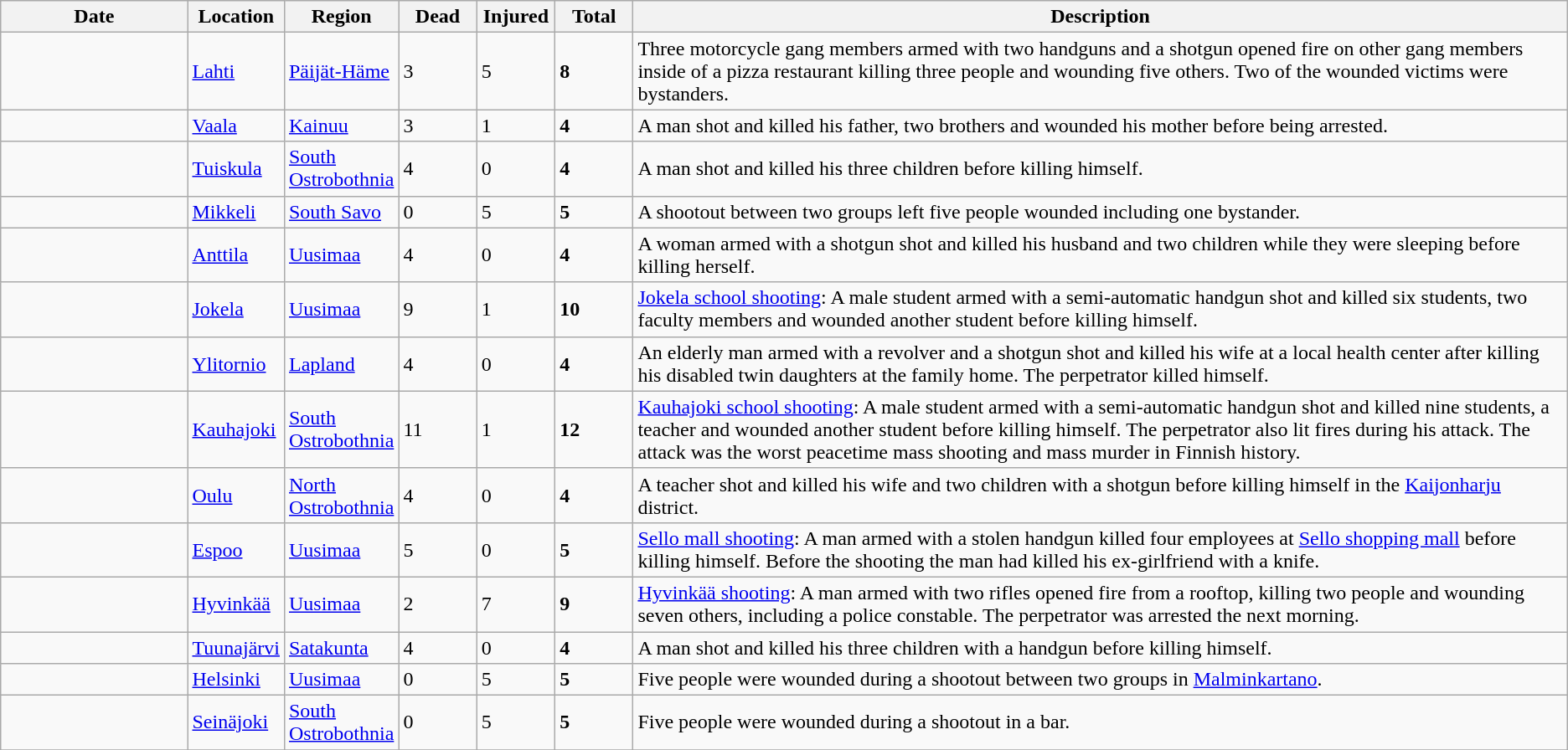<table class="wikitable sortable mw-datatable">
<tr>
<th width=12%>Date</th>
<th width=6%>Location</th>
<th width=7%>Region</th>
<th width=5%>Dead</th>
<th width=5%>Injured</th>
<th width=5%>Total</th>
<th class="unsortable" width=60%>Description</th>
</tr>
<tr>
<td></td>
<td><a href='#'>Lahti</a></td>
<td><a href='#'>Päijät-Häme</a></td>
<td>3</td>
<td>5</td>
<td><strong>8</strong></td>
<td>Three motorcycle gang members armed with two handguns and a shotgun opened fire on other gang members inside of a pizza restaurant killing three people and wounding five others. Two of the wounded victims were bystanders.</td>
</tr>
<tr>
<td></td>
<td><a href='#'>Vaala</a></td>
<td><a href='#'>Kainuu</a></td>
<td>3</td>
<td>1</td>
<td><strong>4</strong></td>
<td>A man shot and killed his father, two brothers and wounded his mother before being arrested.</td>
</tr>
<tr>
<td></td>
<td><a href='#'>Tuiskula</a></td>
<td><a href='#'>South Ostrobothnia</a></td>
<td>4</td>
<td>0</td>
<td><strong>4</strong></td>
<td>A man shot and killed his three children before killing himself.</td>
</tr>
<tr>
<td></td>
<td><a href='#'>Mikkeli</a></td>
<td><a href='#'>South Savo</a></td>
<td>0</td>
<td>5</td>
<td><strong>5</strong></td>
<td>A shootout between two groups left five people wounded including one bystander.</td>
</tr>
<tr>
<td></td>
<td><a href='#'>Anttila</a></td>
<td><a href='#'>Uusimaa</a></td>
<td>4</td>
<td>0</td>
<td><strong>4</strong></td>
<td>A woman armed with a shotgun shot and killed his husband and two children while they were sleeping before killing herself.</td>
</tr>
<tr>
<td></td>
<td><a href='#'>Jokela</a></td>
<td><a href='#'>Uusimaa</a></td>
<td>9</td>
<td>1</td>
<td><strong>10</strong></td>
<td><a href='#'>Jokela school shooting</a>: A male student armed with a semi-automatic handgun shot and killed six students, two faculty members and wounded another student before killing himself.</td>
</tr>
<tr>
<td></td>
<td><a href='#'>Ylitornio</a></td>
<td><a href='#'>Lapland</a></td>
<td>4</td>
<td>0</td>
<td><strong>4</strong></td>
<td>An elderly man armed with a revolver and a shotgun shot and killed his wife at a local health center after killing his disabled twin daughters at the family home. The perpetrator killed himself.</td>
</tr>
<tr>
<td></td>
<td><a href='#'>Kauhajoki</a></td>
<td><a href='#'>South Ostrobothnia</a></td>
<td>11</td>
<td>1</td>
<td><strong>12</strong></td>
<td><a href='#'>Kauhajoki school shooting</a>: A male student armed with a semi-automatic handgun shot and killed nine students, a teacher and wounded another student before killing himself. The perpetrator also lit fires during his attack. The attack was the worst peacetime mass shooting and mass murder in Finnish history.</td>
</tr>
<tr>
<td></td>
<td><a href='#'>Oulu</a></td>
<td><a href='#'>North Ostrobothnia</a></td>
<td>4</td>
<td>0</td>
<td><strong>4</strong></td>
<td>A teacher shot and killed his wife and two children with a shotgun before killing himself in the <a href='#'>Kaijonharju</a> district.</td>
</tr>
<tr>
<td></td>
<td><a href='#'>Espoo</a></td>
<td><a href='#'>Uusimaa</a></td>
<td>5</td>
<td>0</td>
<td><strong>5</strong></td>
<td><a href='#'>Sello mall shooting</a>: A man armed with a stolen handgun killed four employees at <a href='#'>Sello shopping mall</a> before killing himself. Before the shooting the man had killed his ex-girlfriend with a knife.</td>
</tr>
<tr>
<td></td>
<td><a href='#'>Hyvinkää</a></td>
<td><a href='#'>Uusimaa</a></td>
<td>2</td>
<td>7</td>
<td><strong>9</strong></td>
<td><a href='#'>Hyvinkää shooting</a>: A man armed with two rifles opened fire from a rooftop, killing two people and wounding seven others, including a police constable. The perpetrator was arrested the next morning.</td>
</tr>
<tr>
<td></td>
<td><a href='#'>Tuunajärvi</a></td>
<td><a href='#'>Satakunta</a></td>
<td>4</td>
<td>0</td>
<td><strong>4</strong></td>
<td>A man shot and killed his three children with a handgun before killing himself.</td>
</tr>
<tr>
<td></td>
<td><a href='#'>Helsinki</a></td>
<td><a href='#'>Uusimaa</a></td>
<td>0</td>
<td>5</td>
<td><strong>5</strong></td>
<td>Five people were wounded during a shootout between two groups in <a href='#'>Malminkartano</a>.</td>
</tr>
<tr>
<td></td>
<td><a href='#'>Seinäjoki</a></td>
<td><a href='#'>South Ostrobothnia</a></td>
<td>0</td>
<td>5</td>
<td><strong>5</strong></td>
<td>Five people were wounded during a shootout in a bar.</td>
</tr>
<tr>
</tr>
</table>
